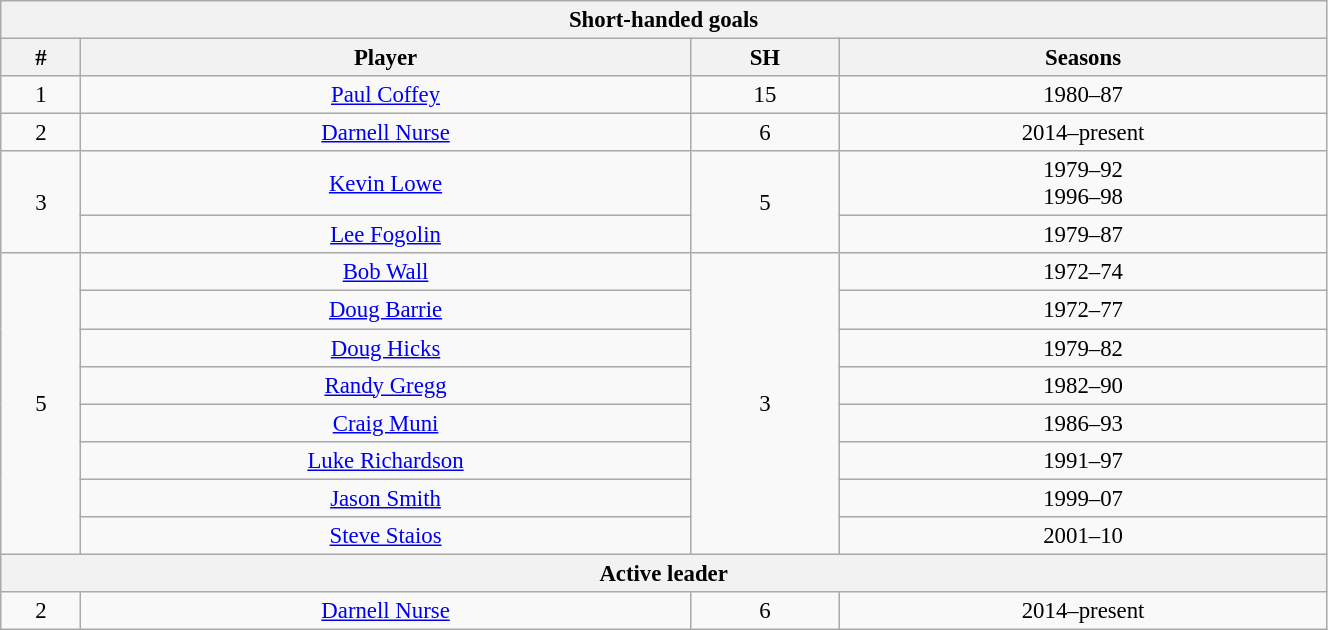<table class="wikitable" style="text-align: center; font-size: 95%" width="70%">
<tr>
<th colspan="4">Short-handed goals</th>
</tr>
<tr>
<th>#</th>
<th>Player</th>
<th>SH</th>
<th>Seasons</th>
</tr>
<tr>
<td>1</td>
<td><a href='#'>Paul Coffey</a></td>
<td>15</td>
<td>1980–87</td>
</tr>
<tr>
<td>2</td>
<td><a href='#'>Darnell Nurse</a></td>
<td>6</td>
<td>2014–present</td>
</tr>
<tr>
<td rowspan="2">3</td>
<td><a href='#'>Kevin Lowe</a></td>
<td rowspan="2">5</td>
<td>1979–92<br>1996–98</td>
</tr>
<tr>
<td><a href='#'>Lee Fogolin</a></td>
<td>1979–87</td>
</tr>
<tr>
<td rowspan="8">5</td>
<td><a href='#'>Bob Wall</a></td>
<td rowspan="8">3</td>
<td>1972–74</td>
</tr>
<tr>
<td><a href='#'>Doug Barrie</a></td>
<td>1972–77</td>
</tr>
<tr>
<td><a href='#'>Doug Hicks</a></td>
<td>1979–82</td>
</tr>
<tr>
<td><a href='#'>Randy Gregg</a></td>
<td>1982–90</td>
</tr>
<tr>
<td><a href='#'>Craig Muni</a></td>
<td>1986–93</td>
</tr>
<tr>
<td><a href='#'>Luke Richardson</a></td>
<td>1991–97</td>
</tr>
<tr>
<td><a href='#'>Jason Smith</a></td>
<td>1999–07</td>
</tr>
<tr>
<td><a href='#'>Steve Staios</a></td>
<td>2001–10</td>
</tr>
<tr>
<th colspan="4">Active leader</th>
</tr>
<tr>
<td>2</td>
<td><a href='#'>Darnell Nurse</a></td>
<td>6</td>
<td>2014–present</td>
</tr>
</table>
